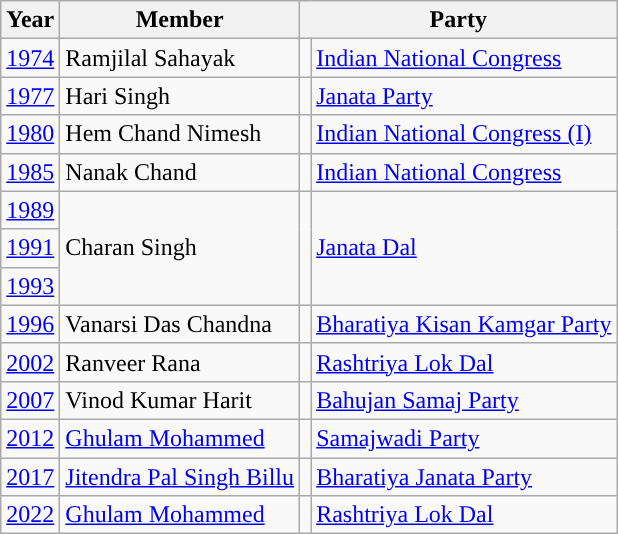<table class="wikitable">
<tr>
<th>Year</th>
<th>Member</th>
<th colspan="2">Party</th>
</tr>
<tr>
<td><a href='#'>1974</a></td>
<td>Ramjilal Sahayak</td>
<td style="background-color: "></td>
<td><a href='#'>Indian National Congress</a></td>
</tr>
<tr>
<td><a href='#'>1977</a></td>
<td>Hari Singh</td>
<td style="background-color: "></td>
<td><a href='#'>Janata Party</a></td>
</tr>
<tr>
<td><a href='#'>1980</a></td>
<td>Hem Chand Nimesh</td>
<td style="background-color: "></td>
<td><a href='#'>Indian National Congress (I)</a></td>
</tr>
<tr>
<td><a href='#'>1985</a></td>
<td>Nanak Chand</td>
<td style="background-color: "></td>
<td><a href='#'>Indian National Congress</a></td>
</tr>
<tr>
<td><a href='#'>1989</a></td>
<td rowspan="3">Charan Singh</td>
<td rowspan="3" style="background-color: "></td>
<td rowspan="3"><a href='#'>Janata Dal</a></td>
</tr>
<tr>
<td><a href='#'>1991</a></td>
</tr>
<tr>
<td><a href='#'>1993</a></td>
</tr>
<tr>
<td><a href='#'>1996</a></td>
<td>Vanarsi Das Chandna</td>
<td style="background-color: "></td>
<td><a href='#'>Bharatiya Kisan Kamgar Party</a></td>
</tr>
<tr>
<td><a href='#'>2002</a></td>
<td>Ranveer Rana</td>
<td style="background-color: "></td>
<td><a href='#'>Rashtriya Lok Dal</a></td>
</tr>
<tr>
<td><a href='#'>2007</a></td>
<td>Vinod Kumar Harit</td>
<td style="background-color: "></td>
<td><a href='#'>Bahujan Samaj Party</a></td>
</tr>
<tr>
<td><a href='#'>2012</a></td>
<td><a href='#'>Ghulam Mohammed</a></td>
<td style="background-color: "></td>
<td><a href='#'>Samajwadi Party</a></td>
</tr>
<tr>
<td><a href='#'>2017</a></td>
<td><a href='#'>Jitendra Pal Singh Billu</a></td>
<td style="background-color: "></td>
<td><a href='#'>Bharatiya Janata Party</a></td>
</tr>
<tr>
<td><a href='#'>2022</a></td>
<td><a href='#'>Ghulam Mohammed</a></td>
<td style="background-color: "></td>
<td><a href='#'>Rashtriya Lok Dal</a></td>
</tr>
</table>
